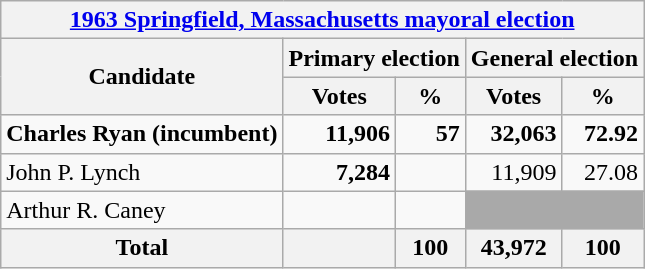<table class=wikitable>
<tr>
<th colspan=5><a href='#'>1963 Springfield, Massachusetts mayoral election</a></th>
</tr>
<tr>
<th colspan=1 rowspan=2>Candidate</th>
<th colspan=2>Primary election</th>
<th colspan=2><strong>General election</strong></th>
</tr>
<tr>
<th>Votes</th>
<th>%</th>
<th>Votes</th>
<th>%</th>
</tr>
<tr>
<td><strong>Charles Ryan (incumbent)</strong></td>
<td align="right"><strong>11,906</strong></td>
<td align="right"><strong>57</strong></td>
<td align="right"><strong>32,063</strong></td>
<td align="right"><strong>72.92</strong></td>
</tr>
<tr>
<td>John P. Lynch</td>
<td align="right"><strong>7,284</strong></td>
<td align="right"></td>
<td align="right">11,909</td>
<td align="right">27.08</td>
</tr>
<tr>
<td>Arthur R. Caney</td>
<td align="right"></td>
<td align="right"></td>
<td colspan=2 bgcolor=darkgray></td>
</tr>
<tr>
<th>Total</th>
<th></th>
<th>100</th>
<th>43,972</th>
<th>100</th>
</tr>
</table>
